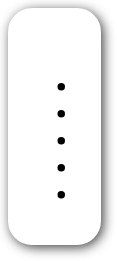<table style=" border-radius:1em; box-shadow: 0.1em 0.1em 0.5em rgba(0,0,0,0.75); background-color: white; border: 1px solid white; padding: 5px;">
<tr style="vertical-align:top;">
<td><br><ul><li></li><li></li><li></li><li></li><li></li></ul></td>
<td></td>
</tr>
</table>
